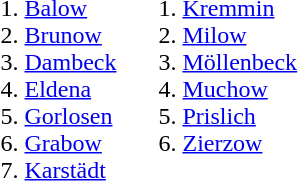<table>
<tr>
<td valign=top><br><ol><li><a href='#'>Balow</a></li><li><a href='#'>Brunow</a></li><li><a href='#'>Dambeck</a></li><li><a href='#'>Eldena</a></li><li><a href='#'>Gorlosen</a></li><li><a href='#'>Grabow</a></li><li><a href='#'>Karstädt</a></li></ol></td>
<td valign=top><br><ol>
<li> <a href='#'>Kremmin</a> 
<li> <a href='#'>Milow</a> 
<li> <a href='#'>Möllenbeck</a>
<li> <a href='#'>Muchow</a> 
<li> <a href='#'>Prislich</a> 
<li> <a href='#'>Zierzow</a> 
</ol></td>
</tr>
</table>
